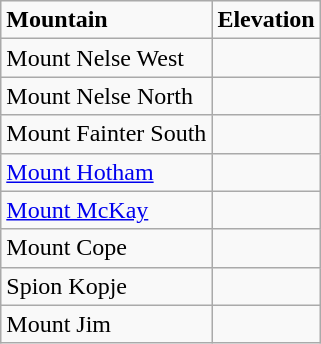<table class="wikitable" align="right">
<tr>
<td><strong>Mountain</strong></td>
<td><strong>Elevation</strong></td>
</tr>
<tr>
<td>Mount Nelse West</td>
<td></td>
</tr>
<tr>
<td>Mount Nelse North</td>
<td></td>
</tr>
<tr>
<td>Mount Fainter South</td>
<td></td>
</tr>
<tr>
<td><a href='#'>Mount Hotham</a></td>
<td></td>
</tr>
<tr>
<td><a href='#'>Mount McKay</a></td>
<td></td>
</tr>
<tr>
<td>Mount Cope</td>
<td></td>
</tr>
<tr>
<td>Spion Kopje</td>
<td></td>
</tr>
<tr>
<td>Mount Jim</td>
<td></td>
</tr>
</table>
